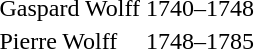<table>
<tr>
<td>Gaspard Wolff</td>
<td>1740–1748</td>
</tr>
<tr>
<td>Pierre Wolff</td>
<td>1748–1785</td>
</tr>
</table>
